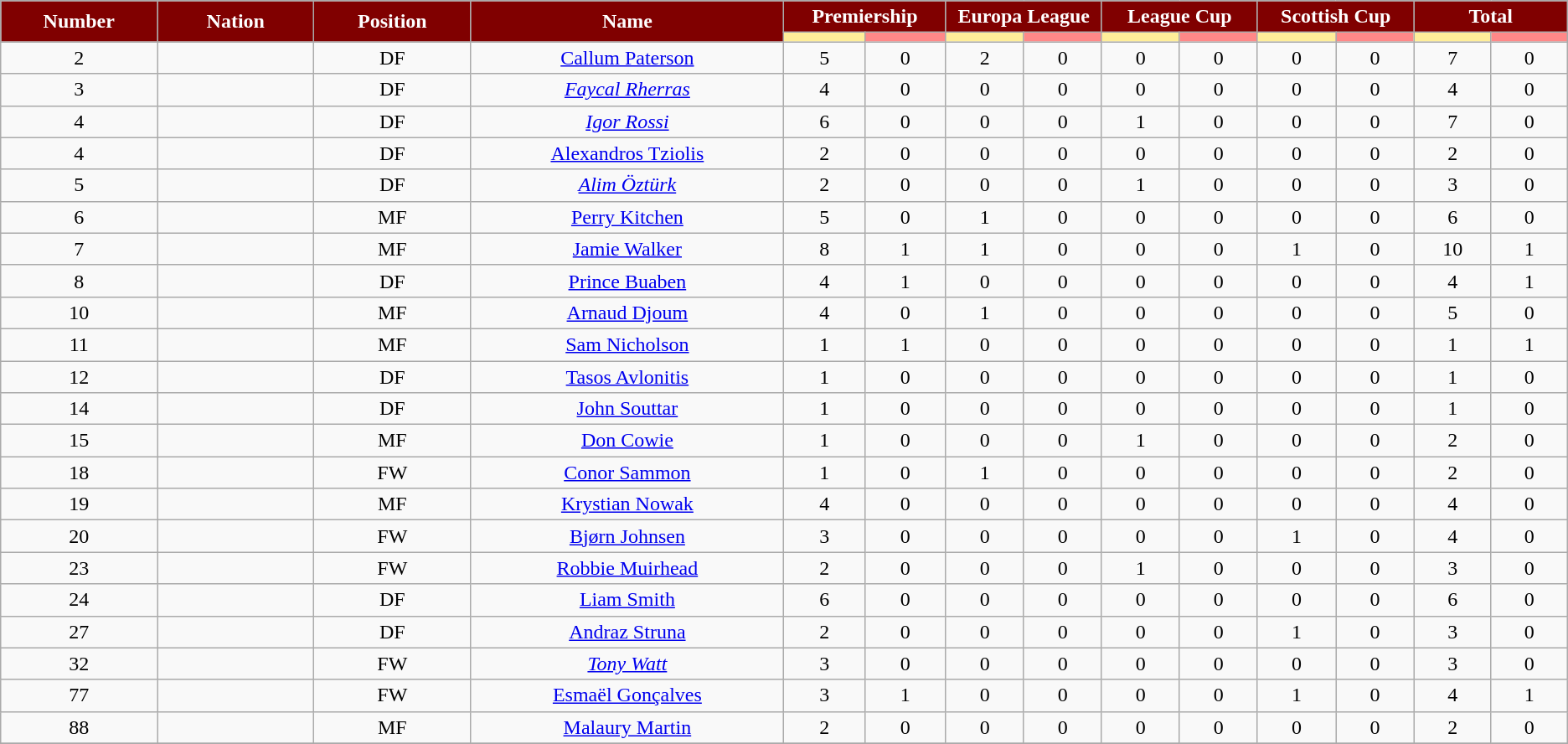<table class="wikitable" style="font-size: 100%; text-align: center;">
<tr>
<th style="background:maroon; color:white;" scope="col" rowspan="2" width="10%" align="center"><strong>Number</strong></th>
<th style="background:maroon; color:white;" scope="col" rowspan="2" width="10%" align="center"><strong>Nation</strong></th>
<th style="background:maroon; color:white;" scope="col" rowspan="2" width="10%" align="center"><strong>Position</strong></th>
<th style="background:maroon; color:white;" scope="col" rowspan="2" width="20%" align="center"><strong>Name</strong></th>
<th style="background:maroon; color:white;" scope="col" colspan="2" align="center"><strong>Premiership</strong></th>
<th style="background:maroon; color:white;" scope="col" colspan="2" align="center"><strong>Europa League</strong></th>
<th style="background:maroon; color:white;" scope="col" colspan="2" align="center"><strong>League Cup</strong></th>
<th style="background:maroon; color:white;" scope="col" colspan="2" align="center"><strong>Scottish Cup</strong></th>
<th style="background:maroon; color:white;" scope="col" colspan="2" align="center"><strong>Total</strong></th>
</tr>
<tr>
<th width=60 style="background: #FFEE99"></th>
<th width=60 style="background: #FF8888"></th>
<th width=60 style="background: #FFEE99"></th>
<th width=60 style="background: #FF8888"></th>
<th width=60 style="background: #FFEE99"></th>
<th width=60 style="background: #FF8888"></th>
<th width=60 style="background: #FFEE99"></th>
<th width=60 style="background: #FF8888"></th>
<th width=60 style="background: #FFEE99"></th>
<th width=60 style="background: #FF8888"></th>
</tr>
<tr>
<td>2</td>
<td></td>
<td>DF</td>
<td><a href='#'>Callum Paterson</a></td>
<td>5</td>
<td>0</td>
<td>2</td>
<td>0</td>
<td>0</td>
<td>0</td>
<td>0</td>
<td>0</td>
<td>7</td>
<td>0</td>
</tr>
<tr>
<td>3</td>
<td></td>
<td>DF</td>
<td><em><a href='#'>Faycal Rherras</a></em></td>
<td>4</td>
<td>0</td>
<td>0</td>
<td>0</td>
<td>0</td>
<td>0</td>
<td>0</td>
<td>0</td>
<td>4</td>
<td>0</td>
</tr>
<tr>
<td>4</td>
<td></td>
<td>DF</td>
<td><em><a href='#'>Igor Rossi</a></em></td>
<td>6</td>
<td>0</td>
<td>0</td>
<td>0</td>
<td>1</td>
<td>0</td>
<td>0</td>
<td>0</td>
<td>7</td>
<td>0</td>
</tr>
<tr>
<td>4</td>
<td></td>
<td>DF</td>
<td><a href='#'>Alexandros Tziolis</a></td>
<td>2</td>
<td>0</td>
<td>0</td>
<td>0</td>
<td>0</td>
<td>0</td>
<td>0</td>
<td>0</td>
<td>2</td>
<td>0</td>
</tr>
<tr>
<td>5</td>
<td></td>
<td>DF</td>
<td><em><a href='#'>Alim Öztürk</a></em></td>
<td>2</td>
<td>0</td>
<td>0</td>
<td>0</td>
<td>1</td>
<td>0</td>
<td>0</td>
<td>0</td>
<td>3</td>
<td>0</td>
</tr>
<tr>
<td>6</td>
<td></td>
<td>MF</td>
<td><a href='#'>Perry Kitchen</a></td>
<td>5</td>
<td>0</td>
<td>1</td>
<td>0</td>
<td>0</td>
<td>0</td>
<td>0</td>
<td>0</td>
<td>6</td>
<td>0</td>
</tr>
<tr>
<td>7</td>
<td></td>
<td>MF</td>
<td><a href='#'>Jamie Walker</a></td>
<td>8</td>
<td>1</td>
<td>1</td>
<td>0</td>
<td>0</td>
<td>0</td>
<td>1</td>
<td>0</td>
<td>10</td>
<td>1</td>
</tr>
<tr>
<td>8</td>
<td></td>
<td>DF</td>
<td><a href='#'>Prince Buaben</a></td>
<td>4</td>
<td>1</td>
<td>0</td>
<td>0</td>
<td>0</td>
<td>0</td>
<td>0</td>
<td>0</td>
<td>4</td>
<td>1</td>
</tr>
<tr>
<td>10</td>
<td></td>
<td>MF</td>
<td><a href='#'>Arnaud Djoum</a></td>
<td>4</td>
<td>0</td>
<td>1</td>
<td>0</td>
<td>0</td>
<td>0</td>
<td>0</td>
<td>0</td>
<td>5</td>
<td>0</td>
</tr>
<tr>
<td>11</td>
<td></td>
<td>MF</td>
<td><a href='#'>Sam Nicholson</a></td>
<td>1</td>
<td>1</td>
<td>0</td>
<td>0</td>
<td>0</td>
<td>0</td>
<td>0</td>
<td>0</td>
<td>1</td>
<td>1</td>
</tr>
<tr>
<td>12</td>
<td></td>
<td>DF</td>
<td><a href='#'>Tasos Avlonitis</a></td>
<td>1</td>
<td>0</td>
<td>0</td>
<td>0</td>
<td>0</td>
<td>0</td>
<td>0</td>
<td>0</td>
<td>1</td>
<td>0</td>
</tr>
<tr>
<td>14</td>
<td></td>
<td>DF</td>
<td><a href='#'>John Souttar</a></td>
<td>1</td>
<td>0</td>
<td>0</td>
<td>0</td>
<td>0</td>
<td>0</td>
<td>0</td>
<td>0</td>
<td>1</td>
<td>0</td>
</tr>
<tr>
<td>15</td>
<td></td>
<td>MF</td>
<td><a href='#'>Don Cowie</a></td>
<td>1</td>
<td>0</td>
<td>0</td>
<td>0</td>
<td>1</td>
<td>0</td>
<td>0</td>
<td>0</td>
<td>2</td>
<td>0</td>
</tr>
<tr>
<td>18</td>
<td></td>
<td>FW</td>
<td><a href='#'>Conor Sammon</a></td>
<td>1</td>
<td>0</td>
<td>1</td>
<td>0</td>
<td>0</td>
<td>0</td>
<td>0</td>
<td>0</td>
<td>2</td>
<td>0</td>
</tr>
<tr>
<td>19</td>
<td></td>
<td>MF</td>
<td><a href='#'>Krystian Nowak</a></td>
<td>4</td>
<td>0</td>
<td>0</td>
<td>0</td>
<td>0</td>
<td>0</td>
<td>0</td>
<td>0</td>
<td>4</td>
<td>0</td>
</tr>
<tr>
<td>20</td>
<td></td>
<td>FW</td>
<td><a href='#'>Bjørn Johnsen</a></td>
<td>3</td>
<td>0</td>
<td>0</td>
<td>0</td>
<td>0</td>
<td>0</td>
<td>1</td>
<td>0</td>
<td>4</td>
<td>0</td>
</tr>
<tr>
<td>23</td>
<td></td>
<td>FW</td>
<td><a href='#'>Robbie Muirhead</a></td>
<td>2</td>
<td>0</td>
<td>0</td>
<td>0</td>
<td>1</td>
<td>0</td>
<td>0</td>
<td>0</td>
<td>3</td>
<td>0</td>
</tr>
<tr>
<td>24</td>
<td></td>
<td>DF</td>
<td><a href='#'>Liam Smith</a></td>
<td>6</td>
<td>0</td>
<td>0</td>
<td>0</td>
<td>0</td>
<td>0</td>
<td>0</td>
<td>0</td>
<td>6</td>
<td>0</td>
</tr>
<tr>
<td>27</td>
<td></td>
<td>DF</td>
<td><a href='#'>Andraz Struna</a></td>
<td>2</td>
<td>0</td>
<td>0</td>
<td>0</td>
<td>0</td>
<td>0</td>
<td>1</td>
<td>0</td>
<td>3</td>
<td>0</td>
</tr>
<tr>
<td>32</td>
<td></td>
<td>FW</td>
<td><em><a href='#'>Tony Watt</a></em></td>
<td>3</td>
<td>0</td>
<td>0</td>
<td>0</td>
<td>0</td>
<td>0</td>
<td>0</td>
<td>0</td>
<td>3</td>
<td>0</td>
</tr>
<tr>
<td>77</td>
<td></td>
<td>FW</td>
<td><a href='#'>Esmaël Gonçalves</a></td>
<td>3</td>
<td>1</td>
<td>0</td>
<td>0</td>
<td>0</td>
<td>0</td>
<td>1</td>
<td>0</td>
<td>4</td>
<td>1</td>
</tr>
<tr>
<td>88</td>
<td></td>
<td>MF</td>
<td><a href='#'>Malaury Martin</a></td>
<td>2</td>
<td>0</td>
<td>0</td>
<td>0</td>
<td>0</td>
<td>0</td>
<td>0</td>
<td>0</td>
<td>2</td>
<td>0</td>
</tr>
<tr>
</tr>
</table>
